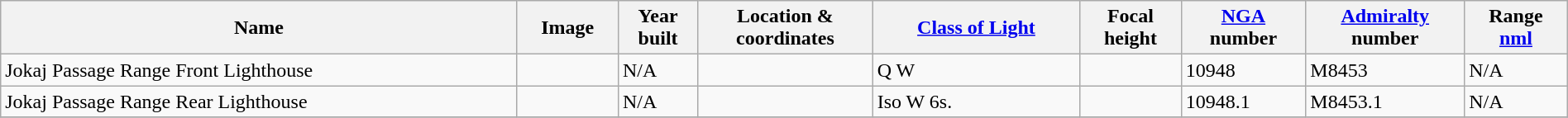<table class="wikitable sortable" style="width:100%">
<tr>
<th>Name</th>
<th>Image</th>
<th>Year<br>built</th>
<th>Location &<br> coordinates</th>
<th><a href='#'>Class of Light</a></th>
<th>Focal<br>height</th>
<th><a href='#'>NGA</a><br>number</th>
<th><a href='#'>Admiralty</a><br>number</th>
<th>Range<br><a href='#'>nml</a></th>
</tr>
<tr>
<td>Jokaj Passage Range Front Lighthouse</td>
<td></td>
<td>N/A</td>
<td></td>
<td>Q W</td>
<td></td>
<td>10948</td>
<td>M8453</td>
<td>N/A</td>
</tr>
<tr>
<td>Jokaj Passage Range Rear Lighthouse</td>
<td></td>
<td>N/A</td>
<td></td>
<td>Iso W 6s.</td>
<td></td>
<td>10948.1</td>
<td>M8453.1</td>
<td>N/A</td>
</tr>
<tr>
</tr>
</table>
